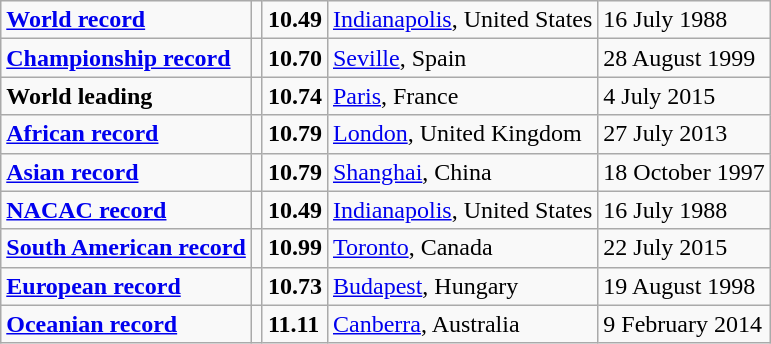<table class="wikitable">
<tr>
<td><strong><a href='#'>World record</a></strong></td>
<td></td>
<td><strong>10.49</strong></td>
<td><a href='#'>Indianapolis</a>, United States</td>
<td>16 July 1988</td>
</tr>
<tr>
<td><strong><a href='#'>Championship record</a></strong></td>
<td></td>
<td><strong>10.70</strong></td>
<td><a href='#'>Seville</a>, Spain</td>
<td>28 August 1999</td>
</tr>
<tr>
<td><strong>World leading</strong></td>
<td></td>
<td><strong>10.74</strong></td>
<td><a href='#'>Paris</a>, France</td>
<td>4 July 2015</td>
</tr>
<tr>
<td><strong><a href='#'>African record</a></strong></td>
<td></td>
<td><strong>10.79</strong></td>
<td><a href='#'>London</a>, United Kingdom</td>
<td>27 July 2013</td>
</tr>
<tr>
<td><strong><a href='#'>Asian record</a></strong></td>
<td></td>
<td><strong>10.79</strong></td>
<td><a href='#'>Shanghai</a>, China</td>
<td>18 October 1997</td>
</tr>
<tr>
<td><strong><a href='#'>NACAC record</a></strong></td>
<td></td>
<td><strong>10.49</strong></td>
<td><a href='#'>Indianapolis</a>, United States</td>
<td>16 July 1988</td>
</tr>
<tr>
<td><strong><a href='#'>South American record</a></strong></td>
<td></td>
<td><strong>10.99</strong></td>
<td><a href='#'>Toronto</a>, Canada</td>
<td>22 July 2015</td>
</tr>
<tr>
<td><strong><a href='#'>European record</a></strong></td>
<td></td>
<td><strong>10.73</strong></td>
<td><a href='#'>Budapest</a>, Hungary</td>
<td>19 August 1998</td>
</tr>
<tr>
<td><strong><a href='#'>Oceanian record</a></strong></td>
<td></td>
<td><strong>11.11</strong></td>
<td><a href='#'>Canberra</a>, Australia</td>
<td>9 February 2014</td>
</tr>
</table>
